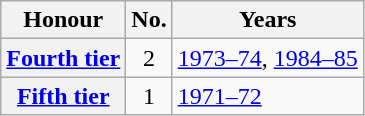<table class="wikitable plainrowheaders">
<tr>
<th scope=col>Honour</th>
<th scope=col>No.</th>
<th scope=col>Years</th>
</tr>
<tr>
<th scope=row><a href='#'>Fourth tier</a></th>
<td align=center>2</td>
<td><a href='#'>1973–74</a>, <a href='#'>1984–85</a></td>
</tr>
<tr>
<th scope=row><a href='#'>Fifth tier</a></th>
<td align=center>1</td>
<td><a href='#'>1971–72</a></td>
</tr>
</table>
